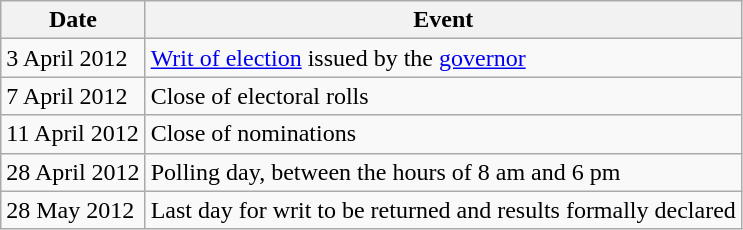<table class="wikitable">
<tr>
<th>Date</th>
<th>Event</th>
</tr>
<tr>
<td>3 April 2012</td>
<td><a href='#'>Writ of election</a> issued by the <a href='#'>governor</a></td>
</tr>
<tr>
<td>7 April 2012</td>
<td>Close of electoral rolls</td>
</tr>
<tr>
<td>11 April 2012</td>
<td>Close of nominations</td>
</tr>
<tr>
<td>28 April 2012</td>
<td>Polling day, between the hours of 8 am and 6 pm</td>
</tr>
<tr>
<td>28 May 2012</td>
<td>Last day for writ to be returned and results formally declared</td>
</tr>
</table>
